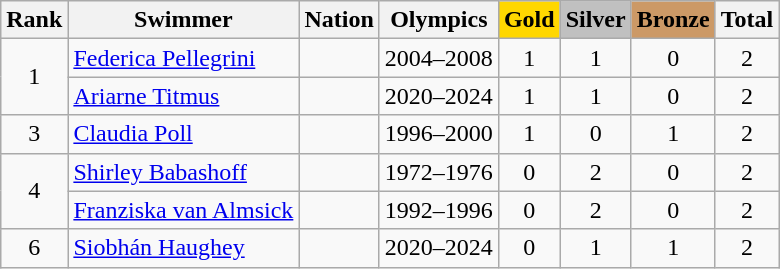<table class="wikitable sortable" style="text-align:center">
<tr>
<th>Rank</th>
<th>Swimmer</th>
<th>Nation</th>
<th>Olympics</th>
<th style="background-color:gold">Gold</th>
<th style="background-color:silver">Silver</th>
<th style="background-color:#cc9966">Bronze</th>
<th>Total</th>
</tr>
<tr>
<td rowspan=2>1</td>
<td align=left data-sort-value="Pellegrini, Federica"><a href='#'>Federica Pellegrini</a></td>
<td align=left></td>
<td>2004–2008</td>
<td>1</td>
<td>1</td>
<td>0</td>
<td>2</td>
</tr>
<tr>
<td align=left data-sort-value="Titmus, Ariarnea"><a href='#'>Ariarne Titmus</a></td>
<td align=left></td>
<td>2020–2024</td>
<td>1</td>
<td>1</td>
<td>0</td>
<td>2</td>
</tr>
<tr>
<td>3</td>
<td align=left data-sort-value="Poll, Claudia"><a href='#'>Claudia Poll</a></td>
<td align=left></td>
<td>1996–2000</td>
<td>1</td>
<td>0</td>
<td>1</td>
<td>2</td>
</tr>
<tr>
<td rowspan=2>4</td>
<td align=left data-sort-value="Babashoff, Shirley"><a href='#'>Shirley Babashoff</a></td>
<td align=left></td>
<td>1972–1976</td>
<td>0</td>
<td>2</td>
<td>0</td>
<td>2</td>
</tr>
<tr>
<td align=left data-sort-value="Almsick, Franziska van"><a href='#'>Franziska van Almsick</a></td>
<td align=left></td>
<td>1992–1996</td>
<td>0</td>
<td>2</td>
<td>0</td>
<td>2</td>
</tr>
<tr>
<td>6</td>
<td align=left data-sort-value="Haughey, Siobhán"><a href='#'>Siobhán Haughey</a></td>
<td align=left></td>
<td>2020–2024</td>
<td>0</td>
<td>1</td>
<td>1</td>
<td>2</td>
</tr>
</table>
